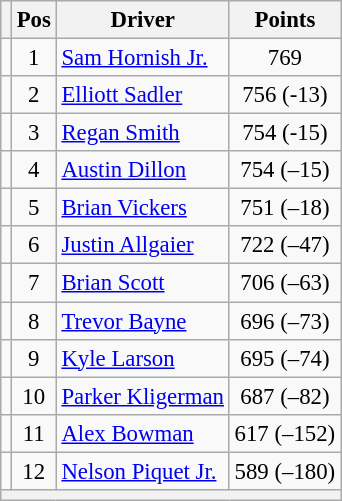<table class="wikitable" style="font-size: 95%;">
<tr>
<th></th>
<th>Pos</th>
<th>Driver</th>
<th>Points</th>
</tr>
<tr>
<td align="left"></td>
<td style="text-align:center;">1</td>
<td><a href='#'>Sam Hornish Jr.</a></td>
<td style="text-align:center;">769</td>
</tr>
<tr>
<td align="left"></td>
<td style="text-align:center;">2</td>
<td><a href='#'>Elliott Sadler</a></td>
<td style="text-align:center;">756 (-13)</td>
</tr>
<tr>
<td align="left"></td>
<td style="text-align:center;">3</td>
<td><a href='#'>Regan Smith</a></td>
<td style="text-align:center;">754 (-15)</td>
</tr>
<tr>
<td align="left"></td>
<td style="text-align:center;">4</td>
<td><a href='#'>Austin Dillon</a></td>
<td style="text-align:center;">754 (–15)</td>
</tr>
<tr>
<td align="left"></td>
<td style="text-align:center;">5</td>
<td><a href='#'>Brian Vickers</a></td>
<td style="text-align:center;">751 (–18)</td>
</tr>
<tr>
<td align="left"></td>
<td style="text-align:center;">6</td>
<td><a href='#'>Justin Allgaier</a></td>
<td style="text-align:center;">722 (–47)</td>
</tr>
<tr>
<td align="left"></td>
<td style="text-align:center;">7</td>
<td><a href='#'>Brian Scott</a></td>
<td style="text-align:center;">706 (–63)</td>
</tr>
<tr>
<td align="left"></td>
<td style="text-align:center;">8</td>
<td><a href='#'>Trevor Bayne</a></td>
<td style="text-align:center;">696 (–73)</td>
</tr>
<tr>
<td align="left"></td>
<td style="text-align:center;">9</td>
<td><a href='#'>Kyle Larson</a></td>
<td style="text-align:center;">695 (–74)</td>
</tr>
<tr>
<td align="left"></td>
<td style="text-align:center;">10</td>
<td><a href='#'>Parker Kligerman</a></td>
<td style="text-align:center;">687 (–82)</td>
</tr>
<tr>
<td align="left"></td>
<td style="text-align:center;">11</td>
<td><a href='#'>Alex Bowman</a></td>
<td style="text-align:center;">617 (–152)</td>
</tr>
<tr>
<td align="left"></td>
<td style="text-align:center;">12</td>
<td><a href='#'>Nelson Piquet Jr.</a></td>
<td style="text-align:center;">589 (–180)</td>
</tr>
<tr class="sortbottom">
<th colspan="9"></th>
</tr>
</table>
